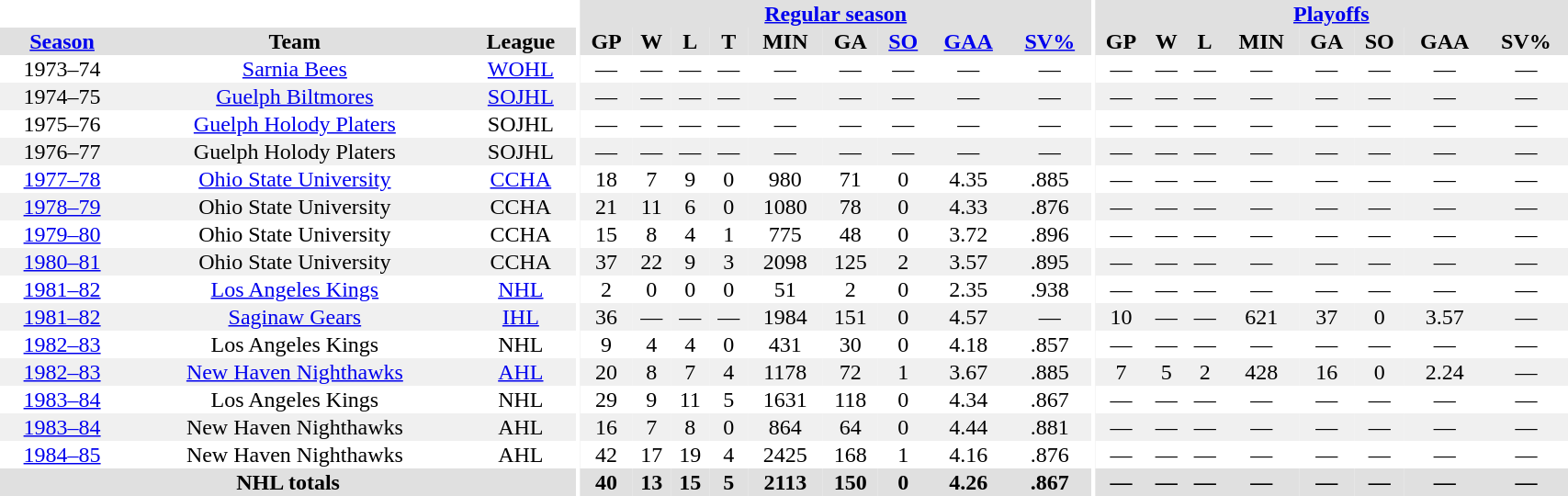<table border="0" cellpadding="1" cellspacing="0" style="width:90%; text-align:center;">
<tr bgcolor="#e0e0e0">
<th colspan="3" bgcolor="#ffffff"></th>
<th rowspan="99" bgcolor="#ffffff"></th>
<th colspan="9" bgcolor="#e0e0e0"><a href='#'>Regular season</a></th>
<th rowspan="99" bgcolor="#ffffff"></th>
<th colspan="8" bgcolor="#e0e0e0"><a href='#'>Playoffs</a></th>
</tr>
<tr bgcolor="#e0e0e0">
<th><a href='#'>Season</a></th>
<th>Team</th>
<th>League</th>
<th>GP</th>
<th>W</th>
<th>L</th>
<th>T</th>
<th>MIN</th>
<th>GA</th>
<th><a href='#'>SO</a></th>
<th><a href='#'>GAA</a></th>
<th><a href='#'>SV%</a></th>
<th>GP</th>
<th>W</th>
<th>L</th>
<th>MIN</th>
<th>GA</th>
<th>SO</th>
<th>GAA</th>
<th>SV%</th>
</tr>
<tr>
<td>1973–74</td>
<td><a href='#'>Sarnia Bees</a></td>
<td><a href='#'>WOHL</a></td>
<td>—</td>
<td>—</td>
<td>—</td>
<td>—</td>
<td>—</td>
<td>—</td>
<td>—</td>
<td>—</td>
<td>—</td>
<td>—</td>
<td>—</td>
<td>—</td>
<td>—</td>
<td>—</td>
<td>—</td>
<td>—</td>
<td>—</td>
</tr>
<tr bgcolor="#f0f0f0">
<td>1974–75</td>
<td><a href='#'>Guelph Biltmores</a></td>
<td><a href='#'>SOJHL</a></td>
<td>—</td>
<td>—</td>
<td>—</td>
<td>—</td>
<td>—</td>
<td>—</td>
<td>—</td>
<td>—</td>
<td>—</td>
<td>—</td>
<td>—</td>
<td>—</td>
<td>—</td>
<td>—</td>
<td>—</td>
<td>—</td>
<td>—</td>
</tr>
<tr>
<td>1975–76</td>
<td><a href='#'>Guelph Holody Platers</a></td>
<td>SOJHL</td>
<td>—</td>
<td>—</td>
<td>—</td>
<td>—</td>
<td>—</td>
<td>—</td>
<td>—</td>
<td>—</td>
<td>—</td>
<td>—</td>
<td>—</td>
<td>—</td>
<td>—</td>
<td>—</td>
<td>—</td>
<td>—</td>
<td>—</td>
</tr>
<tr bgcolor="#f0f0f0">
<td>1976–77</td>
<td>Guelph Holody Platers</td>
<td>SOJHL</td>
<td>—</td>
<td>—</td>
<td>—</td>
<td>—</td>
<td>—</td>
<td>—</td>
<td>—</td>
<td>—</td>
<td>—</td>
<td>—</td>
<td>—</td>
<td>—</td>
<td>—</td>
<td>—</td>
<td>—</td>
<td>—</td>
<td>—</td>
</tr>
<tr>
<td><a href='#'>1977–78</a></td>
<td><a href='#'>Ohio State University</a></td>
<td><a href='#'>CCHA</a></td>
<td>18</td>
<td>7</td>
<td>9</td>
<td>0</td>
<td>980</td>
<td>71</td>
<td>0</td>
<td>4.35</td>
<td>.885</td>
<td>—</td>
<td>—</td>
<td>—</td>
<td>—</td>
<td>—</td>
<td>—</td>
<td>—</td>
<td>—</td>
</tr>
<tr bgcolor="#f0f0f0">
<td><a href='#'>1978–79</a></td>
<td>Ohio State University</td>
<td>CCHA</td>
<td>21</td>
<td>11</td>
<td>6</td>
<td>0</td>
<td>1080</td>
<td>78</td>
<td>0</td>
<td>4.33</td>
<td>.876</td>
<td>—</td>
<td>—</td>
<td>—</td>
<td>—</td>
<td>—</td>
<td>—</td>
<td>—</td>
<td>—</td>
</tr>
<tr>
<td><a href='#'>1979–80</a></td>
<td>Ohio State University</td>
<td>CCHA</td>
<td>15</td>
<td>8</td>
<td>4</td>
<td>1</td>
<td>775</td>
<td>48</td>
<td>0</td>
<td>3.72</td>
<td>.896</td>
<td>—</td>
<td>—</td>
<td>—</td>
<td>—</td>
<td>—</td>
<td>—</td>
<td>—</td>
<td>—</td>
</tr>
<tr bgcolor="#f0f0f0">
<td><a href='#'>1980–81</a></td>
<td>Ohio State University</td>
<td>CCHA</td>
<td>37</td>
<td>22</td>
<td>9</td>
<td>3</td>
<td>2098</td>
<td>125</td>
<td>2</td>
<td>3.57</td>
<td>.895</td>
<td>—</td>
<td>—</td>
<td>—</td>
<td>—</td>
<td>—</td>
<td>—</td>
<td>—</td>
<td>—</td>
</tr>
<tr>
<td><a href='#'>1981–82</a></td>
<td><a href='#'>Los Angeles Kings</a></td>
<td><a href='#'>NHL</a></td>
<td>2</td>
<td>0</td>
<td>0</td>
<td>0</td>
<td>51</td>
<td>2</td>
<td>0</td>
<td>2.35</td>
<td>.938</td>
<td>—</td>
<td>—</td>
<td>—</td>
<td>—</td>
<td>—</td>
<td>—</td>
<td>—</td>
<td>—</td>
</tr>
<tr bgcolor="#f0f0f0">
<td><a href='#'>1981–82</a></td>
<td><a href='#'>Saginaw Gears</a></td>
<td><a href='#'>IHL</a></td>
<td>36</td>
<td>—</td>
<td>—</td>
<td>—</td>
<td>1984</td>
<td>151</td>
<td>0</td>
<td>4.57</td>
<td>—</td>
<td>10</td>
<td>—</td>
<td>—</td>
<td>621</td>
<td>37</td>
<td>0</td>
<td>3.57</td>
<td>—</td>
</tr>
<tr>
<td><a href='#'>1982–83</a></td>
<td>Los Angeles Kings</td>
<td>NHL</td>
<td>9</td>
<td>4</td>
<td>4</td>
<td>0</td>
<td>431</td>
<td>30</td>
<td>0</td>
<td>4.18</td>
<td>.857</td>
<td>—</td>
<td>—</td>
<td>—</td>
<td>—</td>
<td>—</td>
<td>—</td>
<td>—</td>
<td>—</td>
</tr>
<tr bgcolor="#f0f0f0">
<td><a href='#'>1982–83</a></td>
<td><a href='#'>New Haven Nighthawks</a></td>
<td><a href='#'>AHL</a></td>
<td>20</td>
<td>8</td>
<td>7</td>
<td>4</td>
<td>1178</td>
<td>72</td>
<td>1</td>
<td>3.67</td>
<td>.885</td>
<td>7</td>
<td>5</td>
<td>2</td>
<td>428</td>
<td>16</td>
<td>0</td>
<td>2.24</td>
<td>—</td>
</tr>
<tr>
<td><a href='#'>1983–84</a></td>
<td>Los Angeles Kings</td>
<td>NHL</td>
<td>29</td>
<td>9</td>
<td>11</td>
<td>5</td>
<td>1631</td>
<td>118</td>
<td>0</td>
<td>4.34</td>
<td>.867</td>
<td>—</td>
<td>—</td>
<td>—</td>
<td>—</td>
<td>—</td>
<td>—</td>
<td>—</td>
<td>—</td>
</tr>
<tr bgcolor="#f0f0f0">
<td><a href='#'>1983–84</a></td>
<td>New Haven Nighthawks</td>
<td>AHL</td>
<td>16</td>
<td>7</td>
<td>8</td>
<td>0</td>
<td>864</td>
<td>64</td>
<td>0</td>
<td>4.44</td>
<td>.881</td>
<td>—</td>
<td>—</td>
<td>—</td>
<td>—</td>
<td>—</td>
<td>—</td>
<td>—</td>
<td>—</td>
</tr>
<tr>
<td><a href='#'>1984–85</a></td>
<td>New Haven Nighthawks</td>
<td>AHL</td>
<td>42</td>
<td>17</td>
<td>19</td>
<td>4</td>
<td>2425</td>
<td>168</td>
<td>1</td>
<td>4.16</td>
<td>.876</td>
<td>—</td>
<td>—</td>
<td>—</td>
<td>—</td>
<td>—</td>
<td>—</td>
<td>—</td>
<td>—</td>
</tr>
<tr bgcolor="#e0e0e0">
<th colspan=3>NHL totals</th>
<th>40</th>
<th>13</th>
<th>15</th>
<th>5</th>
<th>2113</th>
<th>150</th>
<th>0</th>
<th>4.26</th>
<th>.867</th>
<th>—</th>
<th>—</th>
<th>—</th>
<th>—</th>
<th>—</th>
<th>—</th>
<th>—</th>
<th>—</th>
</tr>
</table>
